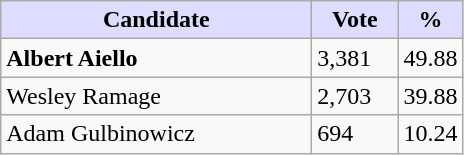<table class="wikitable sortable">
<tr>
<th style="background:#ddf; width:200px;">Candidate</th>
<th style="background:#ddf; width:50px;">Vote</th>
<th style="background:#ddf; width:30px;">%</th>
</tr>
<tr>
<td><strong>Albert Aiello</strong></td>
<td>3,381</td>
<td>49.88</td>
</tr>
<tr>
<td>Wesley Ramage</td>
<td>2,703</td>
<td>39.88</td>
</tr>
<tr>
<td>Adam Gulbinowicz</td>
<td>694</td>
<td>10.24</td>
</tr>
</table>
